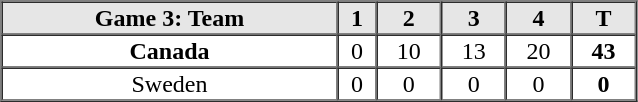<table border=1 cellspacing=0 width=425 style="margin-left:3em;">
<tr style="text-align:center; background-color:#e6e6e6;">
<th>Game 3: Team</th>
<th>1</th>
<th>2</th>
<th>3</th>
<th>4</th>
<th>T</th>
</tr>
<tr style="text-align:center">
<th> Canada</th>
<td>0</td>
<td>10</td>
<td>13</td>
<td>20</td>
<th>43</th>
</tr>
<tr style="text-align:center">
<td> Sweden</td>
<td>0</td>
<td>0</td>
<td>0</td>
<td>0</td>
<th>0</th>
</tr>
</table>
